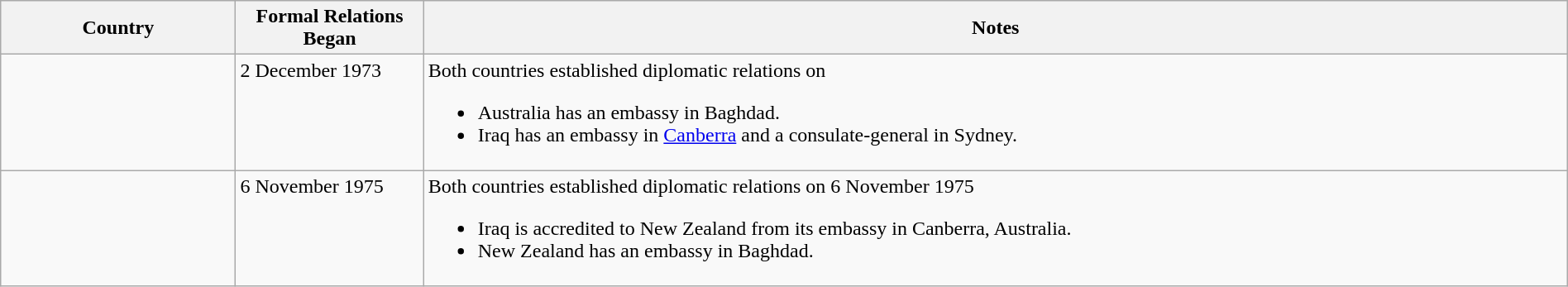<table class="wikitable sortable" style="width:100%; margin:auto;">
<tr>
<th style="width:15%;">Country</th>
<th style="width:12%;">Formal Relations Began</th>
<th>Notes</th>
</tr>
<tr valign="top">
<td></td>
<td>2 December 1973</td>
<td>Both countries established diplomatic relations on <br><ul><li>Australia has an embassy in Baghdad.</li><li>Iraq has an embassy in <a href='#'>Canberra</a> and a consulate-general in Sydney.</li></ul></td>
</tr>
<tr valign="top">
<td></td>
<td>6 November 1975</td>
<td>Both countries established diplomatic relations on 6 November 1975<br><ul><li>Iraq is accredited to New Zealand from its embassy in Canberra, Australia.</li><li>New Zealand has an embassy in Baghdad.</li></ul></td>
</tr>
</table>
